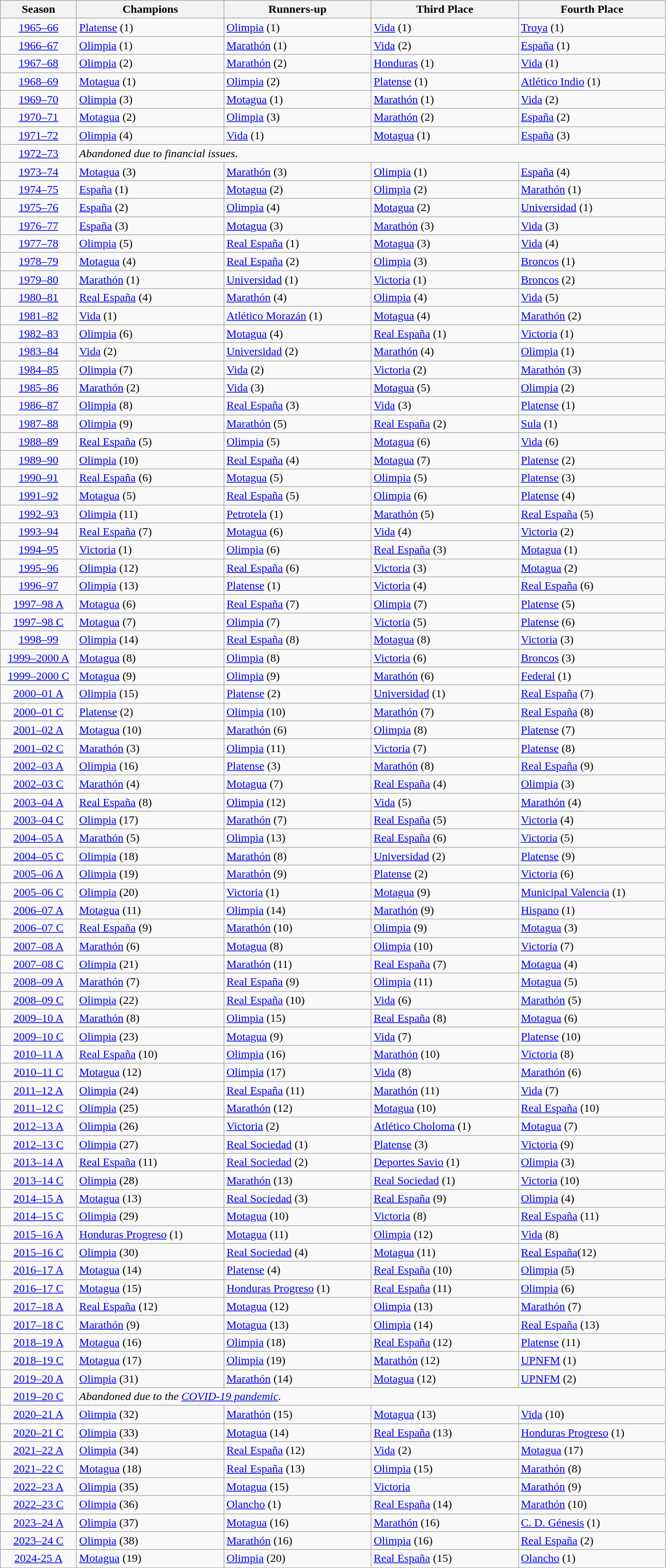<table class="wikitable">
<tr>
<th width=100>Season</th>
<th width=200>Champions</th>
<th width=200>Runners-up</th>
<th width=200>Third Place</th>
<th width=200>Fourth Place</th>
</tr>
<tr>
<td align=center><a href='#'>1965–66</a></td>
<td><a href='#'>Platense</a> (1)</td>
<td><a href='#'>Olimpia</a> (1)</td>
<td><a href='#'>Vida</a> (1)</td>
<td><a href='#'>Troya</a> (1)</td>
</tr>
<tr>
<td align=center><a href='#'>1966–67</a></td>
<td><a href='#'>Olimpia</a> (1)</td>
<td><a href='#'>Marathón</a> (1)</td>
<td><a href='#'>Vida</a> (2)</td>
<td><a href='#'>España</a> (1)</td>
</tr>
<tr>
<td align=center><a href='#'>1967–68</a></td>
<td><a href='#'>Olimpia</a> (2)</td>
<td><a href='#'>Marathón</a> (2)</td>
<td><a href='#'>Honduras</a> (1)</td>
<td><a href='#'>Vida</a> (1)</td>
</tr>
<tr>
<td align=center><a href='#'>1968–69</a></td>
<td><a href='#'>Motagua</a> (1)</td>
<td><a href='#'>Olimpia</a> (2)</td>
<td><a href='#'>Platense</a> (1)</td>
<td><a href='#'>Atlético Indio</a> (1)</td>
</tr>
<tr>
<td align=center><a href='#'>1969–70</a></td>
<td><a href='#'>Olimpia</a> (3)</td>
<td><a href='#'>Motagua</a> (1)</td>
<td><a href='#'>Marathón</a> (1)</td>
<td><a href='#'>Vida</a> (2)</td>
</tr>
<tr>
<td align=center><a href='#'>1970–71</a></td>
<td><a href='#'>Motagua</a> (2)</td>
<td><a href='#'>Olimpia</a> (3)</td>
<td><a href='#'>Marathón</a> (2)</td>
<td><a href='#'>España</a> (2)</td>
</tr>
<tr>
<td align=center><a href='#'>1971–72</a></td>
<td><a href='#'>Olimpia</a> (4)</td>
<td><a href='#'>Vida</a> (1)</td>
<td><a href='#'>Motagua</a> (1)</td>
<td><a href='#'>España</a> (3)</td>
</tr>
<tr>
<td align=center><a href='#'>1972–73</a></td>
<td colspan=4><em>Abandoned due to financial issues.</em></td>
</tr>
<tr>
<td align=center><a href='#'>1973–74</a></td>
<td><a href='#'>Motagua</a> (3)</td>
<td><a href='#'>Marathón</a> (3)</td>
<td><a href='#'>Olimpia</a> (1)</td>
<td><a href='#'>España</a> (4)</td>
</tr>
<tr>
<td align=center><a href='#'>1974–75</a></td>
<td><a href='#'>España</a> (1)</td>
<td><a href='#'>Motagua</a> (2)</td>
<td><a href='#'>Olimpia</a> (2)</td>
<td><a href='#'>Marathón</a> (1)</td>
</tr>
<tr>
<td align=center><a href='#'>1975–76</a></td>
<td><a href='#'>España</a> (2)</td>
<td><a href='#'>Olimpia</a> (4)</td>
<td><a href='#'>Motagua</a> (2)</td>
<td><a href='#'>Universidad</a> (1)</td>
</tr>
<tr>
<td align=center><a href='#'>1976–77</a></td>
<td><a href='#'>España</a> (3)</td>
<td><a href='#'>Motagua</a> (3)</td>
<td><a href='#'>Marathón</a> (3)</td>
<td><a href='#'>Vida</a> (3)</td>
</tr>
<tr>
<td align=center><a href='#'>1977–78</a></td>
<td><a href='#'>Olimpia</a> (5)</td>
<td><a href='#'>Real España</a> (1)</td>
<td><a href='#'>Motagua</a> (3)</td>
<td><a href='#'>Vida</a> (4)</td>
</tr>
<tr>
<td align=center><a href='#'>1978–79</a></td>
<td><a href='#'>Motagua</a> (4)</td>
<td><a href='#'>Real España</a> (2)</td>
<td><a href='#'>Olimpia</a> (3)</td>
<td><a href='#'>Broncos</a> (1)</td>
</tr>
<tr>
<td align=center><a href='#'>1979–80</a></td>
<td><a href='#'>Marathón</a> (1)</td>
<td><a href='#'>Universidad</a> (1)</td>
<td><a href='#'>Victoria</a> (1)</td>
<td><a href='#'>Broncos</a> (2)</td>
</tr>
<tr>
<td align=center><a href='#'>1980–81</a></td>
<td><a href='#'>Real España</a> (4)</td>
<td><a href='#'>Marathón</a> (4)</td>
<td><a href='#'>Olimpia</a> (4)</td>
<td><a href='#'>Vida</a> (5)</td>
</tr>
<tr>
<td align=center><a href='#'>1981–82</a></td>
<td><a href='#'>Vida</a> (1)</td>
<td><a href='#'>Atlético Morazán</a> (1)</td>
<td><a href='#'>Motagua</a> (4)</td>
<td><a href='#'>Marathón</a> (2)</td>
</tr>
<tr>
<td align=center><a href='#'>1982–83</a></td>
<td><a href='#'>Olimpia</a> (6)</td>
<td><a href='#'>Motagua</a> (4)</td>
<td><a href='#'>Real España</a> (1)</td>
<td><a href='#'>Victoria</a> (1)</td>
</tr>
<tr>
<td align=center><a href='#'>1983–84</a></td>
<td><a href='#'>Vida</a> (2)</td>
<td><a href='#'>Universidad</a> (2)</td>
<td><a href='#'>Marathón</a> (4)</td>
<td><a href='#'>Olimpia</a> (1)</td>
</tr>
<tr>
<td align=center><a href='#'>1984–85</a></td>
<td><a href='#'>Olimpia</a> (7)</td>
<td><a href='#'>Vida</a> (2)</td>
<td><a href='#'>Victoria</a> (2)</td>
<td><a href='#'>Marathón</a> (3)</td>
</tr>
<tr>
<td align=center><a href='#'>1985–86</a></td>
<td><a href='#'>Marathón</a> (2)</td>
<td><a href='#'>Vida</a> (3)</td>
<td><a href='#'>Motagua</a> (5)</td>
<td><a href='#'>Olimpia</a> (2)</td>
</tr>
<tr>
<td align=center><a href='#'>1986–87</a></td>
<td><a href='#'>Olimpia</a> (8)</td>
<td><a href='#'>Real España</a> (3)</td>
<td><a href='#'>Vida</a> (3)</td>
<td><a href='#'>Platense</a> (1)</td>
</tr>
<tr>
<td align=center><a href='#'>1987–88</a></td>
<td><a href='#'>Olimpia</a> (9)</td>
<td><a href='#'>Marathón</a> (5)</td>
<td><a href='#'>Real España</a> (2)</td>
<td><a href='#'>Sula</a> (1)</td>
</tr>
<tr>
<td align=center><a href='#'>1988–89</a></td>
<td><a href='#'>Real España</a> (5)</td>
<td><a href='#'>Olimpia</a> (5)</td>
<td><a href='#'>Motagua</a> (6)</td>
<td><a href='#'>Vida</a> (6)</td>
</tr>
<tr>
<td align=center><a href='#'>1989–90</a></td>
<td><a href='#'>Olimpia</a> (10)</td>
<td><a href='#'>Real España</a> (4)</td>
<td><a href='#'>Motagua</a> (7)</td>
<td><a href='#'>Platense</a> (2)</td>
</tr>
<tr>
<td align=center><a href='#'>1990–91</a></td>
<td><a href='#'>Real España</a> (6)</td>
<td><a href='#'>Motagua</a> (5)</td>
<td><a href='#'>Olimpia</a> (5)</td>
<td><a href='#'>Platense</a> (3)</td>
</tr>
<tr>
<td align=center><a href='#'>1991–92</a></td>
<td><a href='#'>Motagua</a> (5)</td>
<td><a href='#'>Real España</a> (5)</td>
<td><a href='#'>Olimpia</a> (6)</td>
<td><a href='#'>Platense</a> (4)</td>
</tr>
<tr>
<td align=center><a href='#'>1992–93</a></td>
<td><a href='#'>Olimpia</a> (11)</td>
<td><a href='#'>Petrotela</a> (1)</td>
<td><a href='#'>Marathón</a> (5)</td>
<td><a href='#'>Real España</a> (5)</td>
</tr>
<tr>
<td align=center><a href='#'>1993–94</a></td>
<td><a href='#'>Real España</a> (7)</td>
<td><a href='#'>Motagua</a> (6)</td>
<td><a href='#'>Vida</a> (4)</td>
<td><a href='#'>Victoria</a> (2)</td>
</tr>
<tr>
<td align=center><a href='#'>1994–95</a></td>
<td><a href='#'>Victoria</a> (1)</td>
<td><a href='#'>Olimpia</a> (6)</td>
<td><a href='#'>Real España</a> (3)</td>
<td><a href='#'>Motagua</a> (1)</td>
</tr>
<tr>
<td align=center><a href='#'>1995–96</a></td>
<td><a href='#'>Olimpia</a> (12)</td>
<td><a href='#'>Real España</a> (6)</td>
<td><a href='#'>Victoria</a> (3)</td>
<td><a href='#'>Motagua</a> (2)</td>
</tr>
<tr>
<td align=center><a href='#'>1996–97</a></td>
<td><a href='#'>Olimpia</a> (13)</td>
<td><a href='#'>Platense</a> (1)</td>
<td><a href='#'>Victoria</a> (4)</td>
<td><a href='#'>Real España</a> (6)</td>
</tr>
<tr>
<td align=center><a href='#'>1997–98 A</a></td>
<td><a href='#'>Motagua</a> (6)</td>
<td><a href='#'>Real España</a> (7)</td>
<td><a href='#'>Olimpia</a> (7)</td>
<td><a href='#'>Platense</a> (5)</td>
</tr>
<tr>
<td align=center><a href='#'>1997–98 C</a></td>
<td><a href='#'>Motagua</a> (7)</td>
<td><a href='#'>Olimpia</a> (7)</td>
<td><a href='#'>Victoria</a> (5)</td>
<td><a href='#'>Platense</a> (6)</td>
</tr>
<tr>
<td align=center><a href='#'>1998–99</a></td>
<td><a href='#'>Olimpia</a> (14)</td>
<td><a href='#'>Real España</a> (8)</td>
<td><a href='#'>Motagua</a> (8)</td>
<td><a href='#'>Victoria</a> (3)</td>
</tr>
<tr>
<td align=center><a href='#'>1999–2000 A</a></td>
<td><a href='#'>Motagua</a> (8)</td>
<td><a href='#'>Olimpia</a> (8)</td>
<td><a href='#'>Victoria</a> (6)</td>
<td><a href='#'>Broncos</a> (3)</td>
</tr>
<tr>
<td align=center><a href='#'>1999–2000 C</a></td>
<td><a href='#'>Motagua</a> (9)</td>
<td><a href='#'>Olimpia</a> (9)</td>
<td><a href='#'>Marathón</a> (6)</td>
<td><a href='#'>Federal</a> (1)</td>
</tr>
<tr>
<td align=center><a href='#'>2000–01 A</a></td>
<td><a href='#'>Olimpia</a> (15)</td>
<td><a href='#'>Platense</a> (2)</td>
<td><a href='#'>Universidad</a> (1)</td>
<td><a href='#'>Real España</a> (7)</td>
</tr>
<tr>
<td align=center><a href='#'>2000–01 C</a></td>
<td><a href='#'>Platense</a> (2)</td>
<td><a href='#'>Olimpia</a> (10)</td>
<td><a href='#'>Marathón</a> (7)</td>
<td><a href='#'>Real España</a> (8)</td>
</tr>
<tr>
<td align=center><a href='#'>2001–02 A</a></td>
<td><a href='#'>Motagua</a> (10)</td>
<td><a href='#'>Marathón</a> (6)</td>
<td><a href='#'>Olimpia</a> (8)</td>
<td><a href='#'>Platense</a> (7)</td>
</tr>
<tr>
<td align=center><a href='#'>2001–02 C</a></td>
<td><a href='#'>Marathón</a> (3)</td>
<td><a href='#'>Olimpia</a> (11)</td>
<td><a href='#'>Victoria</a> (7)</td>
<td><a href='#'>Platense</a> (8)</td>
</tr>
<tr>
<td align=center><a href='#'>2002–03 A</a></td>
<td><a href='#'>Olimpia</a> (16)</td>
<td><a href='#'>Platense</a> (3)</td>
<td><a href='#'>Marathón</a> (8)</td>
<td><a href='#'>Real España</a> (9)</td>
</tr>
<tr>
<td align=center><a href='#'>2002–03 C</a></td>
<td><a href='#'>Marathón</a> (4)</td>
<td><a href='#'>Motagua</a> (7)</td>
<td><a href='#'>Real España</a> (4)</td>
<td><a href='#'>Olimpia</a> (3)</td>
</tr>
<tr>
<td align=center><a href='#'>2003–04 A</a></td>
<td><a href='#'>Real España</a> (8)</td>
<td><a href='#'>Olimpia</a> (12)</td>
<td><a href='#'>Vida</a> (5)</td>
<td><a href='#'>Marathón</a> (4)</td>
</tr>
<tr>
<td align=center><a href='#'>2003–04 C</a></td>
<td><a href='#'>Olimpia</a> (17)</td>
<td><a href='#'>Marathón</a> (7)</td>
<td><a href='#'>Real España</a> (5)</td>
<td><a href='#'>Victoria</a> (4)</td>
</tr>
<tr>
<td align=center><a href='#'>2004–05 A</a></td>
<td><a href='#'>Marathón</a> (5)</td>
<td><a href='#'>Olimpia</a> (13)</td>
<td><a href='#'>Real España</a> (6)</td>
<td><a href='#'>Victoria</a> (5)</td>
</tr>
<tr>
<td align=center><a href='#'>2004–05 C</a></td>
<td><a href='#'>Olimpia</a> (18)</td>
<td><a href='#'>Marathón</a> (8)</td>
<td><a href='#'>Universidad</a> (2)</td>
<td><a href='#'>Platense</a> (9)</td>
</tr>
<tr>
<td align=center><a href='#'>2005–06 A</a></td>
<td><a href='#'>Olimpia</a> (19)</td>
<td><a href='#'>Marathón</a> (9)</td>
<td><a href='#'>Platense</a> (2)</td>
<td><a href='#'>Victoria</a> (6)</td>
</tr>
<tr>
<td align=center><a href='#'>2005–06 C</a></td>
<td><a href='#'>Olimpia</a> (20)</td>
<td><a href='#'>Victoria</a> (1)</td>
<td><a href='#'>Motagua</a> (9)</td>
<td><a href='#'>Municipal Valencia</a> (1)</td>
</tr>
<tr>
<td align=center><a href='#'>2006–07 A</a></td>
<td><a href='#'>Motagua</a> (11)</td>
<td><a href='#'>Olimpia</a> (14)</td>
<td><a href='#'>Marathón</a> (9)</td>
<td><a href='#'>Hispano</a> (1)</td>
</tr>
<tr>
<td align=center><a href='#'>2006–07 C</a></td>
<td><a href='#'>Real España</a> (9)</td>
<td><a href='#'>Marathón</a> (10)</td>
<td><a href='#'>Olimpia</a> (9)</td>
<td><a href='#'>Motagua</a> (3)</td>
</tr>
<tr>
<td align=center><a href='#'>2007–08 A</a></td>
<td><a href='#'>Marathón</a> (6)</td>
<td><a href='#'>Motagua</a> (8)</td>
<td><a href='#'>Olimpia</a> (10)</td>
<td><a href='#'>Victoria</a> (7)</td>
</tr>
<tr>
<td align=center><a href='#'>2007–08 C</a></td>
<td><a href='#'>Olimpia</a> (21)</td>
<td><a href='#'>Marathón</a> (11)</td>
<td><a href='#'>Real España</a> (7)</td>
<td><a href='#'>Motagua</a> (4)</td>
</tr>
<tr>
<td align=center><a href='#'>2008–09 A</a></td>
<td><a href='#'>Marathón</a> (7)</td>
<td><a href='#'>Real España</a> (9)</td>
<td><a href='#'>Olimpia</a> (11)</td>
<td><a href='#'>Motagua</a> (5)</td>
</tr>
<tr>
<td align=center><a href='#'>2008–09 C</a></td>
<td><a href='#'>Olimpia</a> (22)</td>
<td><a href='#'>Real España</a> (10)</td>
<td><a href='#'>Vida</a> (6)</td>
<td><a href='#'>Marathón</a> (5)</td>
</tr>
<tr>
<td align=center><a href='#'>2009–10 A</a></td>
<td><a href='#'>Marathón</a> (8)</td>
<td><a href='#'>Olimpia</a> (15)</td>
<td><a href='#'>Real España</a> (8)</td>
<td><a href='#'>Motagua</a> (6)</td>
</tr>
<tr>
<td align=center><a href='#'>2009–10 C</a></td>
<td><a href='#'>Olimpia</a> (23)</td>
<td><a href='#'>Motagua</a> (9)</td>
<td><a href='#'>Vida</a> (7)</td>
<td><a href='#'>Platense</a> (10)</td>
</tr>
<tr>
<td align=center><a href='#'>2010–11 A</a></td>
<td><a href='#'>Real España</a> (10)</td>
<td><a href='#'>Olimpia</a> (16)</td>
<td><a href='#'>Marathón</a> (10)</td>
<td><a href='#'>Victoria</a> (8)</td>
</tr>
<tr>
<td align=center><a href='#'>2010–11 C</a></td>
<td><a href='#'>Motagua</a> (12)</td>
<td><a href='#'>Olimpia</a> (17)</td>
<td><a href='#'>Vida</a> (8)</td>
<td><a href='#'>Marathón</a> (6)</td>
</tr>
<tr>
<td align=center><a href='#'>2011–12 A</a></td>
<td><a href='#'>Olimpia</a> (24)</td>
<td><a href='#'>Real España</a> (11)</td>
<td><a href='#'>Marathón</a> (11)</td>
<td><a href='#'>Vida</a> (7)</td>
</tr>
<tr>
<td align=center><a href='#'>2011–12 C</a></td>
<td><a href='#'>Olimpia</a> (25)</td>
<td><a href='#'>Marathón</a> (12)</td>
<td><a href='#'>Motagua</a> (10)</td>
<td><a href='#'>Real España</a> (10)</td>
</tr>
<tr>
<td align=center><a href='#'>2012–13 A</a></td>
<td><a href='#'>Olimpia</a> (26)</td>
<td><a href='#'>Victoria</a> (2)</td>
<td><a href='#'>Atlético Choloma</a> (1)</td>
<td><a href='#'>Motagua</a> (7)</td>
</tr>
<tr>
<td align=center><a href='#'>2012–13 C</a></td>
<td><a href='#'>Olimpia</a> (27)</td>
<td><a href='#'>Real Sociedad</a> (1)</td>
<td><a href='#'>Platense</a> (3)</td>
<td><a href='#'>Victoria</a> (9)</td>
</tr>
<tr>
<td align=center><a href='#'>2013–14 A</a></td>
<td><a href='#'>Real España</a> (11)</td>
<td><a href='#'>Real Sociedad</a> (2)</td>
<td><a href='#'>Deportes Savio</a> (1)</td>
<td><a href='#'>Olimpia</a> (3)</td>
</tr>
<tr>
<td align=center><a href='#'>2013–14 C</a></td>
<td><a href='#'>Olimpia</a> (28)</td>
<td><a href='#'>Marathón</a> (13)</td>
<td><a href='#'>Real Sociedad</a> (1)</td>
<td><a href='#'>Victoria</a> (10)</td>
</tr>
<tr>
<td align=center><a href='#'>2014–15 A</a></td>
<td><a href='#'>Motagua</a> (13)</td>
<td><a href='#'>Real Sociedad</a> (3)</td>
<td><a href='#'>Real España</a> (9)</td>
<td><a href='#'>Olimpia</a> (4)</td>
</tr>
<tr>
<td align=center><a href='#'>2014–15 C</a></td>
<td><a href='#'>Olimpia</a> (29)</td>
<td><a href='#'>Motagua</a> (10)</td>
<td><a href='#'>Victoria</a> (8)</td>
<td><a href='#'>Real España</a> (11)</td>
</tr>
<tr>
<td align=center><a href='#'>2015–16 A</a></td>
<td><a href='#'>Honduras Progreso</a> (1)</td>
<td><a href='#'>Motagua</a> (11)</td>
<td><a href='#'>Olimpia</a> (12)</td>
<td><a href='#'>Vida</a> (8)</td>
</tr>
<tr>
<td align=center><a href='#'>2015–16 C</a></td>
<td><a href='#'>Olimpia</a> (30)</td>
<td><a href='#'>Real Sociedad</a> (4)</td>
<td><a href='#'>Motagua</a> (11)</td>
<td><a href='#'>Real España</a>(12)</td>
</tr>
<tr>
<td align=center><a href='#'>2016–17 A</a></td>
<td><a href='#'>Motagua</a> (14)</td>
<td><a href='#'>Platense</a> (4)</td>
<td><a href='#'>Real España</a> (10)</td>
<td><a href='#'>Olimpia</a> (5)</td>
</tr>
<tr>
<td align=center><a href='#'>2016–17 C</a></td>
<td><a href='#'>Motagua</a> (15)</td>
<td><a href='#'>Honduras Progreso</a> (1)</td>
<td><a href='#'>Real España</a> (11)</td>
<td><a href='#'>Olimpia</a> (6)</td>
</tr>
<tr>
<td align=center><a href='#'>2017–18 A</a></td>
<td><a href='#'>Real España</a> (12)</td>
<td><a href='#'>Motagua</a> (12)</td>
<td><a href='#'>Olimpia</a> (13)</td>
<td><a href='#'>Marathón</a> (7)</td>
</tr>
<tr>
<td align=center><a href='#'>2017–18 C</a></td>
<td><a href='#'>Marathón</a> (9)</td>
<td><a href='#'>Motagua</a> (13)</td>
<td><a href='#'>Olimpia</a> (14)</td>
<td><a href='#'>Real España</a> (13)</td>
</tr>
<tr>
<td align=center><a href='#'>2018–19 A</a></td>
<td><a href='#'>Motagua</a> (16)</td>
<td><a href='#'>Olimpia</a> (18)</td>
<td><a href='#'>Real España</a> (12)</td>
<td><a href='#'>Platense</a> (11)</td>
</tr>
<tr>
<td align=center><a href='#'>2018–19 C</a></td>
<td><a href='#'>Motagua</a> (17)</td>
<td><a href='#'>Olimpia</a> (19)</td>
<td><a href='#'>Marathón</a> (12)</td>
<td><a href='#'>UPNFM</a> (1)</td>
</tr>
<tr>
<td align=center><a href='#'>2019–20 A</a></td>
<td><a href='#'>Olimpia</a> (31)</td>
<td><a href='#'>Marathón</a> (14)</td>
<td><a href='#'>Motagua</a> (12)</td>
<td><a href='#'>UPNFM</a> (2)</td>
</tr>
<tr>
<td align=Center><a href='#'>2019–20 C</a></td>
<td colspan=4><em>Abandoned due to the <a href='#'>COVID-19 pandemic</a>.</em></td>
</tr>
<tr>
<td align=center><a href='#'>2020–21 A</a></td>
<td><a href='#'>Olimpia</a> (32)</td>
<td><a href='#'>Marathón</a> (15)</td>
<td><a href='#'>Motagua</a> (13)</td>
<td><a href='#'>Vida</a> (10)</td>
</tr>
<tr>
<td align=center><a href='#'>2020–21 C</a></td>
<td><a href='#'>Olimpia</a> (33)</td>
<td><a href='#'>Motagua</a> (14)</td>
<td><a href='#'>Real España</a> (13)</td>
<td><a href='#'>Honduras Progreso</a> (1)</td>
</tr>
<tr>
<td align=center><a href='#'>2021–22 A</a></td>
<td><a href='#'>Olimpia</a> (34)</td>
<td><a href='#'>Real España</a> (12)</td>
<td><a href='#'>Vida</a> (2)</td>
<td><a href='#'>Motagua</a> (17)</td>
</tr>
<tr>
<td align=center><a href='#'>2021–22 C</a></td>
<td><a href='#'>Motagua</a> (18)</td>
<td><a href='#'>Real España</a> (13)</td>
<td><a href='#'>Olimpia</a> (15)</td>
<td><a href='#'>Marathón</a> (8)</td>
</tr>
<tr>
<td align=center><a href='#'>2022–23 A</a></td>
<td><a href='#'>Olimpia</a> (35)</td>
<td><a href='#'>Motagua</a> (15)</td>
<td><a href='#'>Victoria</a></td>
<td><a href='#'>Marathón</a> (9)</td>
</tr>
<tr>
<td align=center><a href='#'>2022–23 C</a></td>
<td><a href='#'>Olimpia</a> (36)</td>
<td><a href='#'>Olancho</a> (1)</td>
<td><a href='#'>Real España</a> (14)</td>
<td><a href='#'>Marathón</a> (10)</td>
</tr>
<tr>
<td align=center><a href='#'>2023–24 A</a></td>
<td><a href='#'>Olimpia</a> (37)</td>
<td><a href='#'>Motagua</a> (16)</td>
<td><a href='#'>Marathón</a> (16)</td>
<td><a href='#'>C. D. Génesis</a> (1)</td>
</tr>
<tr>
<td align=center><a href='#'>2023–24 C</a></td>
<td><a href='#'>Olimpia</a> (38)</td>
<td><a href='#'>Marathón</a> (16)</td>
<td><a href='#'>Olimpia</a> (16)</td>
<td><a href='#'>Real España</a> (2)</td>
</tr>
<tr>
<td align=center><a href='#'>2024-25 A</a></td>
<td><a href='#'>Motagua</a> (19)</td>
<td><a href='#'>Olimpia</a> (20)</td>
<td><a href='#'>Real España</a> (15)</td>
<td><a href='#'>Olancho</a> (1)</td>
</tr>
<tr>
</tr>
</table>
